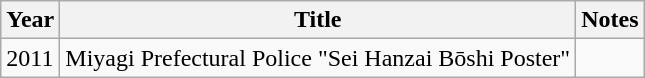<table class="wikitable">
<tr>
<th>Year</th>
<th>Title</th>
<th>Notes</th>
</tr>
<tr>
<td>2011</td>
<td>Miyagi Prefectural Police "Sei Hanzai Bōshi Poster"</td>
<td></td>
</tr>
</table>
